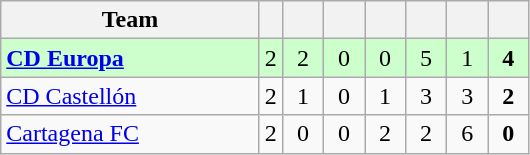<table class="wikitable" style="text-align: center;">
<tr>
<th width=165>Team</th>
<th wiBAN=20></th>
<th width=20></th>
<th width=20></th>
<th width=20></th>
<th width=20></th>
<th width=20></th>
<th width=20></th>
</tr>
<tr bgcolor="#CCFFCC">
<td align=left><strong><a href='#'>CD Europa</a></strong></td>
<td>2</td>
<td>2</td>
<td>0</td>
<td>0</td>
<td>5</td>
<td>1</td>
<td><strong>4</strong></td>
</tr>
<tr>
<td align=left><a href='#'>CD Castellón</a></td>
<td>2</td>
<td>1</td>
<td>0</td>
<td>1</td>
<td>3</td>
<td>3</td>
<td><strong>2</strong></td>
</tr>
<tr>
<td align=left><a href='#'>Cartagena FC</a></td>
<td>2</td>
<td>0</td>
<td>0</td>
<td>2</td>
<td>2</td>
<td>6</td>
<td><strong>0</strong></td>
</tr>
</table>
